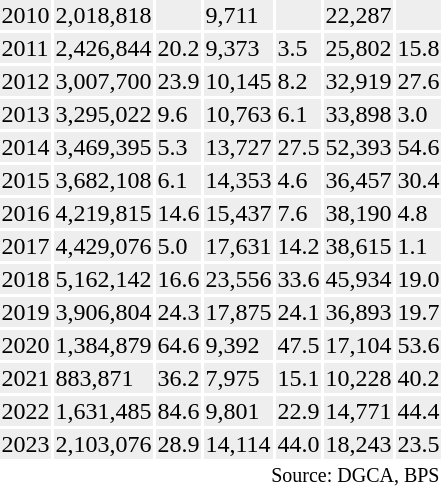<table class="toccolours sortable" style="padding:0.5em;">
<tr>
<th></th>
<th></th>
<th></th>
<th></th>
<th></th>
<th></th>
<th></th>
</tr>
<tr style="background:#eee;">
<td>2010</td>
<td>2,018,818</td>
<td></td>
<td>9,711</td>
<td></td>
<td>22,287</td>
<td></td>
</tr>
<tr style="background:#eee;">
<td>2011</td>
<td>2,426,844</td>
<td> 20.2</td>
<td>9,373</td>
<td> 3.5</td>
<td>25,802</td>
<td> 15.8</td>
</tr>
<tr style="background:#eee;">
<td>2012</td>
<td>3,007,700</td>
<td> 23.9</td>
<td>10,145</td>
<td> 8.2</td>
<td>32,919</td>
<td> 27.6</td>
</tr>
<tr style="background:#eee;">
<td>2013</td>
<td>3,295,022</td>
<td> 9.6</td>
<td>10,763</td>
<td> 6.1</td>
<td>33,898</td>
<td> 3.0</td>
</tr>
<tr style="background:#eee;">
<td>2014</td>
<td>3,469,395</td>
<td> 5.3</td>
<td>13,727</td>
<td> 27.5</td>
<td>52,393</td>
<td> 54.6</td>
</tr>
<tr style="background:#eee;">
<td>2015</td>
<td>3,682,108</td>
<td> 6.1</td>
<td>14,353</td>
<td> 4.6</td>
<td>36,457</td>
<td> 30.4</td>
</tr>
<tr style="background:#eee;">
<td>2016</td>
<td>4,219,815</td>
<td> 14.6</td>
<td>15,437</td>
<td> 7.6</td>
<td>38,190</td>
<td> 4.8</td>
</tr>
<tr style="background:#eee;">
<td>2017</td>
<td>4,429,076</td>
<td> 5.0</td>
<td>17,631</td>
<td> 14.2</td>
<td>38,615</td>
<td> 1.1</td>
</tr>
<tr style="background:#eee;">
<td>2018</td>
<td>5,162,142</td>
<td> 16.6</td>
<td>23,556</td>
<td> 33.6</td>
<td>45,934</td>
<td> 19.0</td>
</tr>
<tr style="background:#eee;">
<td>2019</td>
<td>3,906,804</td>
<td> 24.3</td>
<td>17,875</td>
<td> 24.1</td>
<td>36,893</td>
<td> 19.7</td>
</tr>
<tr style="background:#eee;">
<td>2020</td>
<td>1,384,879</td>
<td> 64.6</td>
<td>9,392</td>
<td> 47.5</td>
<td>17,104</td>
<td> 53.6</td>
</tr>
<tr style="background:#eee;">
<td>2021</td>
<td>883,871</td>
<td> 36.2</td>
<td>7,975</td>
<td> 15.1</td>
<td>10,228</td>
<td> 40.2</td>
</tr>
<tr style="background:#eee;">
<td>2022</td>
<td>1,631,485</td>
<td> 84.6</td>
<td>9,801</td>
<td> 22.9</td>
<td>14,771</td>
<td> 44.4</td>
</tr>
<tr style="background:#eee;">
<td>2023</td>
<td>2,103,076</td>
<td> 28.9</td>
<td>14,114</td>
<td> 44.0</td>
<td>18,243</td>
<td> 23.5</td>
</tr>
<tr>
<td colspan="7" style="text-align:right;"><sup>Source: DGCA, BPS</sup></td>
</tr>
</table>
